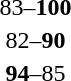<table style="text-align:center">
<tr>
<th width=200></th>
<th width=100></th>
<th width=200></th>
</tr>
<tr>
<td align=right></td>
<td>83–<strong>100</strong></td>
<td align=left><strong></strong></td>
</tr>
<tr>
<td align=right></td>
<td>82–<strong>90</strong></td>
<td align=left><strong></strong></td>
</tr>
<tr>
<td align=right><strong></strong></td>
<td><strong>94</strong>–85</td>
<td align=left></td>
</tr>
</table>
